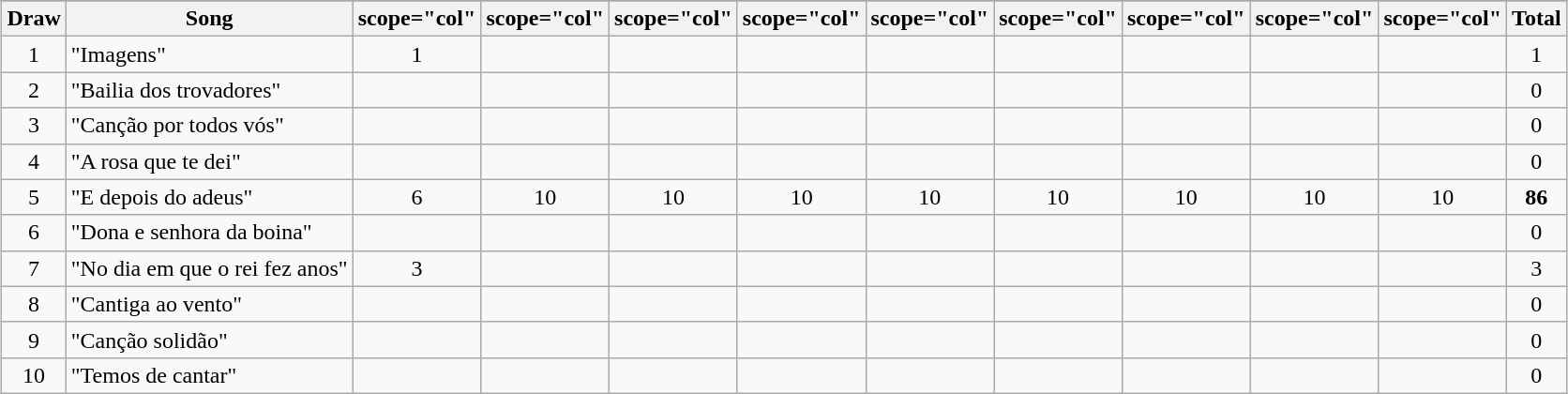<table class="wikitable plainrowheaders" style="margin: 1em auto 1em auto; text-align:center;">
<tr>
</tr>
<tr>
<th scope="col">Draw</th>
<th scope="col">Song</th>
<th>scope="col" </th>
<th>scope="col" </th>
<th>scope="col" </th>
<th>scope="col" </th>
<th>scope="col" </th>
<th>scope="col" </th>
<th>scope="col" </th>
<th>scope="col" </th>
<th>scope="col" </th>
<th scope="col">Total</th>
</tr>
<tr>
<td>1</td>
<td align="left">"Imagens"</td>
<td>1</td>
<td></td>
<td></td>
<td></td>
<td></td>
<td></td>
<td></td>
<td></td>
<td></td>
<td>1</td>
</tr>
<tr>
<td>2</td>
<td align="left">"Bailia dos trovadores"</td>
<td></td>
<td></td>
<td></td>
<td></td>
<td></td>
<td></td>
<td></td>
<td></td>
<td></td>
<td>0</td>
</tr>
<tr>
<td>3</td>
<td align="left">"Canção por todos vós"</td>
<td></td>
<td></td>
<td></td>
<td></td>
<td></td>
<td></td>
<td></td>
<td></td>
<td></td>
<td>0</td>
</tr>
<tr>
<td>4</td>
<td align="left">"A rosa que te dei"</td>
<td></td>
<td></td>
<td></td>
<td></td>
<td></td>
<td></td>
<td></td>
<td></td>
<td></td>
<td>0</td>
</tr>
<tr>
<td>5</td>
<td align="left">"E depois do adeus"</td>
<td>6</td>
<td>10</td>
<td>10</td>
<td>10</td>
<td>10</td>
<td>10</td>
<td>10</td>
<td>10</td>
<td>10</td>
<td><strong>86</strong></td>
</tr>
<tr>
<td>6</td>
<td align="left">"Dona e senhora da boina"</td>
<td></td>
<td></td>
<td></td>
<td></td>
<td></td>
<td></td>
<td></td>
<td></td>
<td></td>
<td>0</td>
</tr>
<tr>
<td>7</td>
<td align="left">"No dia em que o rei fez anos"</td>
<td>3</td>
<td></td>
<td></td>
<td></td>
<td></td>
<td></td>
<td></td>
<td></td>
<td></td>
<td>3</td>
</tr>
<tr>
<td>8</td>
<td align="left">"Cantiga ao vento"</td>
<td></td>
<td></td>
<td></td>
<td></td>
<td></td>
<td></td>
<td></td>
<td></td>
<td></td>
<td>0</td>
</tr>
<tr>
<td>9</td>
<td align="left">"Canção solidão"</td>
<td></td>
<td></td>
<td></td>
<td></td>
<td></td>
<td></td>
<td></td>
<td></td>
<td></td>
<td>0</td>
</tr>
<tr>
<td>10</td>
<td align="left">"Temos de cantar"</td>
<td></td>
<td></td>
<td></td>
<td></td>
<td></td>
<td></td>
<td></td>
<td></td>
<td></td>
<td>0</td>
</tr>
</table>
